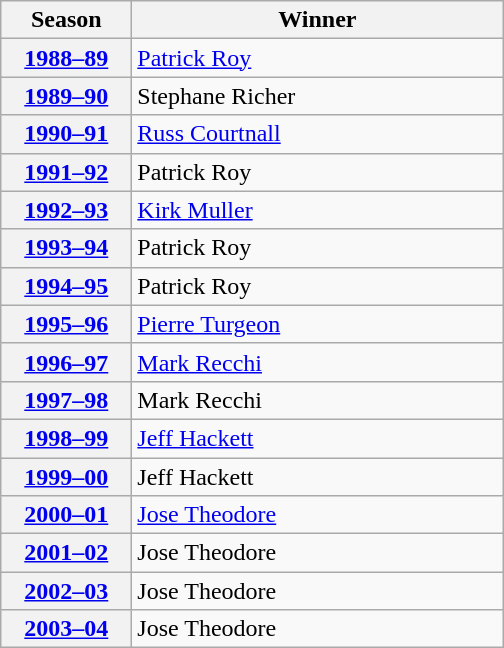<table class="wikitable">
<tr>
<th scope="col" style="width:5em">Season</th>
<th scope="col" style="width:15em">Winner</th>
</tr>
<tr>
<th scope="row"><a href='#'>1988–89</a></th>
<td><a href='#'>Patrick Roy</a></td>
</tr>
<tr>
<th scope="row"><a href='#'>1989–90</a></th>
<td>Stephane Richer</td>
</tr>
<tr>
<th scope="row"><a href='#'>1990–91</a></th>
<td><a href='#'>Russ Courtnall</a></td>
</tr>
<tr>
<th scope="row"><a href='#'>1991–92</a></th>
<td>Patrick Roy</td>
</tr>
<tr>
<th scope="row"><a href='#'>1992–93</a></th>
<td><a href='#'>Kirk Muller</a></td>
</tr>
<tr>
<th scope="row"><a href='#'>1993–94</a></th>
<td>Patrick Roy</td>
</tr>
<tr>
<th scope="row"><a href='#'>1994–95</a></th>
<td>Patrick Roy</td>
</tr>
<tr>
<th scope="row"><a href='#'>1995–96</a></th>
<td><a href='#'>Pierre Turgeon</a></td>
</tr>
<tr>
<th scope="row"><a href='#'>1996–97</a></th>
<td><a href='#'>Mark Recchi</a></td>
</tr>
<tr>
<th scope="row"><a href='#'>1997–98</a></th>
<td>Mark Recchi</td>
</tr>
<tr>
<th scope="row"><a href='#'>1998–99</a></th>
<td><a href='#'>Jeff Hackett</a></td>
</tr>
<tr>
<th scope="row"><a href='#'>1999–00</a></th>
<td>Jeff Hackett</td>
</tr>
<tr>
<th scope="row"><a href='#'>2000–01</a></th>
<td><a href='#'>Jose Theodore</a></td>
</tr>
<tr>
<th scope="row"><a href='#'>2001–02</a></th>
<td>Jose Theodore</td>
</tr>
<tr>
<th scope="row"><a href='#'>2002–03</a></th>
<td>Jose Theodore</td>
</tr>
<tr>
<th scope="row"><a href='#'>2003–04</a></th>
<td>Jose Theodore</td>
</tr>
</table>
